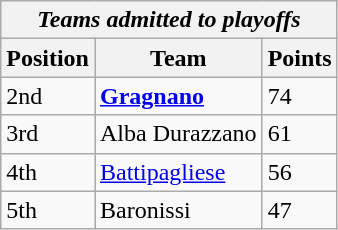<table class="wikitable">
<tr>
<th colspan="3"><em>Teams admitted to playoffs</em></th>
</tr>
<tr>
<th>Position</th>
<th>Team</th>
<th>Points</th>
</tr>
<tr>
<td>2nd</td>
<td><strong><a href='#'>Gragnano</a></strong></td>
<td>74</td>
</tr>
<tr>
<td>3rd</td>
<td>Alba Durazzano</td>
<td>61</td>
</tr>
<tr>
<td>4th</td>
<td><a href='#'>Battipagliese</a></td>
<td>56</td>
</tr>
<tr>
<td>5th</td>
<td>Baronissi</td>
<td>47</td>
</tr>
</table>
